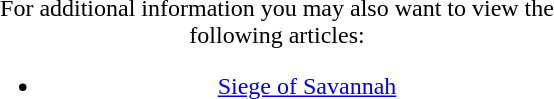<table class="toccolours collapsible autocollapse" cellspacing="3px" style="width: 25em; float: right; margin: 0 0 1em 1em; text-align:center;">
<tr>
<td>For additional information you may also want to view the following articles:<br><ul><li><a href='#'>Siege of Savannah</a></li></ul></td>
</tr>
</table>
